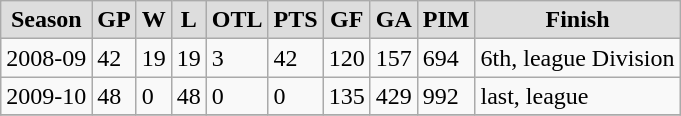<table class="wikitable">
<tr align="center" style="font-weight:bold; background-color:#dddddd;">
<td>Season</td>
<td>GP</td>
<td>W</td>
<td>L</td>
<td>OTL</td>
<td>PTS</td>
<td>GF</td>
<td>GA</td>
<td>PIM</td>
<td>Finish</td>
</tr>
<tr>
<td>2008-09</td>
<td>42</td>
<td>19</td>
<td>19</td>
<td>3</td>
<td>42</td>
<td>120</td>
<td>157</td>
<td>694</td>
<td>6th, league Division</td>
</tr>
<tr>
<td>2009-10</td>
<td>48</td>
<td>0</td>
<td>48</td>
<td>0</td>
<td>0</td>
<td>135</td>
<td>429</td>
<td>992</td>
<td>last, league</td>
</tr>
<tr bgcolor="#eeeeee">
</tr>
</table>
